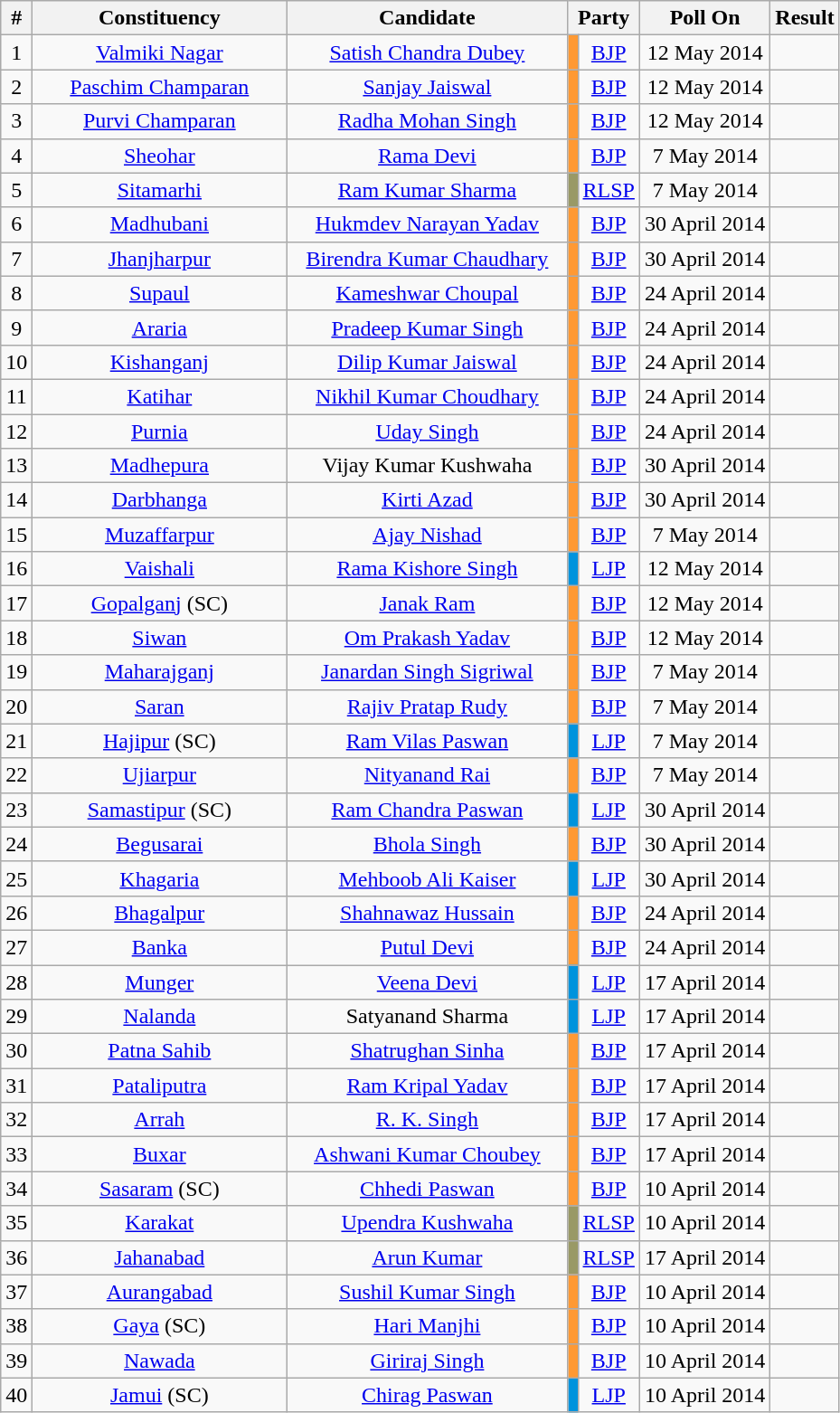<table class="wikitable sortable" style="text-align:center;">
<tr>
<th>#</th>
<th style="width:180px;">Constituency</th>
<th style="width:200px;">Candidate</th>
<th colspan="2">Party</th>
<th>Poll On</th>
<th>Result</th>
</tr>
<tr>
<td style="text-align:center;">1</td>
<td><a href='#'>Valmiki Nagar</a></td>
<td><a href='#'>Satish Chandra Dubey</a></td>
<td bgcolor=#FF9933></td>
<td><a href='#'>BJP</a></td>
<td>12 May 2014</td>
<td></td>
</tr>
<tr>
<td style="text-align:center;">2</td>
<td><a href='#'>Paschim Champaran</a></td>
<td><a href='#'>Sanjay Jaiswal</a></td>
<td bgcolor=#FF9933></td>
<td><a href='#'>BJP</a></td>
<td>12 May 2014</td>
<td></td>
</tr>
<tr>
<td style="text-align:center;">3</td>
<td><a href='#'>Purvi Champaran</a></td>
<td><a href='#'>Radha Mohan Singh</a></td>
<td bgcolor=#FF9933></td>
<td><a href='#'>BJP</a></td>
<td>12 May 2014</td>
<td></td>
</tr>
<tr>
<td style="text-align:center;">4</td>
<td><a href='#'>Sheohar</a></td>
<td><a href='#'>Rama Devi</a></td>
<td bgcolor=#FF9933></td>
<td><a href='#'>BJP</a></td>
<td>7 May 2014</td>
<td></td>
</tr>
<tr>
<td style="text-align:center;">5</td>
<td><a href='#'>Sitamarhi</a></td>
<td><a href='#'>Ram Kumar Sharma</a></td>
<td bgcolor=#999966></td>
<td><a href='#'>RLSP</a></td>
<td>7 May 2014</td>
<td></td>
</tr>
<tr>
<td style="text-align:center;">6</td>
<td><a href='#'>Madhubani</a></td>
<td><a href='#'>Hukmdev Narayan Yadav</a></td>
<td bgcolor=#FF9933></td>
<td><a href='#'>BJP</a></td>
<td>30 April 2014</td>
<td></td>
</tr>
<tr>
<td style="text-align:center;">7</td>
<td><a href='#'>Jhanjharpur</a></td>
<td><a href='#'>Birendra Kumar Chaudhary</a></td>
<td bgcolor=#FF9933></td>
<td><a href='#'>BJP</a></td>
<td>30 April 2014</td>
<td></td>
</tr>
<tr>
<td style="text-align:center;">8</td>
<td><a href='#'>Supaul</a></td>
<td><a href='#'>Kameshwar Choupal</a></td>
<td bgcolor=#FF9933></td>
<td><a href='#'>BJP</a></td>
<td>24 April 2014</td>
<td></td>
</tr>
<tr>
<td style="text-align:center;">9</td>
<td><a href='#'>Araria</a></td>
<td><a href='#'>Pradeep Kumar Singh</a></td>
<td bgcolor=#FF9933></td>
<td><a href='#'>BJP</a></td>
<td>24 April 2014</td>
<td></td>
</tr>
<tr>
<td style="text-align:center;">10</td>
<td><a href='#'>Kishanganj</a></td>
<td><a href='#'>Dilip Kumar Jaiswal</a></td>
<td bgcolor=#FF9933></td>
<td><a href='#'>BJP</a></td>
<td>24 April 2014</td>
<td></td>
</tr>
<tr>
<td style="text-align:center;">11</td>
<td><a href='#'>Katihar</a></td>
<td><a href='#'>Nikhil Kumar Choudhary</a></td>
<td bgcolor=#FF9933></td>
<td><a href='#'>BJP</a></td>
<td>24 April 2014</td>
<td></td>
</tr>
<tr>
<td style="text-align:center;">12</td>
<td><a href='#'>Purnia</a></td>
<td><a href='#'>Uday Singh</a></td>
<td bgcolor=#FF9933></td>
<td><a href='#'>BJP</a></td>
<td>24 April 2014</td>
<td></td>
</tr>
<tr>
<td style="text-align:center;">13</td>
<td><a href='#'>Madhepura</a></td>
<td>Vijay Kumar Kushwaha</td>
<td bgcolor=#FF9933></td>
<td><a href='#'>BJP</a></td>
<td>30 April 2014</td>
<td></td>
</tr>
<tr>
<td style="text-align:center;">14</td>
<td><a href='#'>Darbhanga</a></td>
<td><a href='#'>Kirti Azad</a></td>
<td bgcolor=#FF9933></td>
<td><a href='#'>BJP</a></td>
<td>30 April 2014</td>
<td></td>
</tr>
<tr>
<td style="text-align:center;">15</td>
<td><a href='#'>Muzaffarpur</a></td>
<td><a href='#'>Ajay Nishad</a></td>
<td bgcolor=#FF9933></td>
<td><a href='#'>BJP</a></td>
<td>7 May 2014</td>
<td></td>
</tr>
<tr>
<td style="text-align:center;">16</td>
<td><a href='#'>Vaishali</a></td>
<td><a href='#'>Rama Kishore Singh</a></td>
<td bgcolor=#0093DD></td>
<td><a href='#'>LJP</a></td>
<td>12 May 2014</td>
<td></td>
</tr>
<tr>
<td style="text-align:center;">17</td>
<td><a href='#'>Gopalganj</a> (SC)</td>
<td><a href='#'>Janak Ram</a></td>
<td bgcolor=#FF9933></td>
<td><a href='#'>BJP</a></td>
<td>12 May 2014</td>
<td></td>
</tr>
<tr>
<td style="text-align:center;">18</td>
<td><a href='#'>Siwan</a></td>
<td><a href='#'>Om Prakash Yadav</a></td>
<td bgcolor=#FF9933></td>
<td><a href='#'>BJP</a></td>
<td>12 May 2014</td>
<td></td>
</tr>
<tr>
<td style="text-align:center;">19</td>
<td><a href='#'>Maharajganj</a></td>
<td><a href='#'>Janardan Singh Sigriwal</a></td>
<td bgcolor=#FF9933></td>
<td><a href='#'>BJP</a></td>
<td>7 May 2014</td>
<td></td>
</tr>
<tr>
<td style="text-align:center;">20</td>
<td><a href='#'>Saran</a></td>
<td><a href='#'>Rajiv Pratap Rudy</a></td>
<td bgcolor=#FF9933></td>
<td><a href='#'>BJP</a></td>
<td>7 May 2014</td>
<td></td>
</tr>
<tr>
<td style="text-align:center;">21</td>
<td><a href='#'>Hajipur</a> (SC)</td>
<td><a href='#'>Ram Vilas Paswan</a></td>
<td bgcolor=#0093DD></td>
<td><a href='#'>LJP</a></td>
<td>7 May 2014</td>
<td></td>
</tr>
<tr>
<td style="text-align:center;">22</td>
<td><a href='#'>Ujiarpur</a></td>
<td><a href='#'>Nityanand Rai</a></td>
<td bgcolor=#FF9933></td>
<td><a href='#'>BJP</a></td>
<td>7 May 2014</td>
<td></td>
</tr>
<tr>
<td style="text-align:center;">23</td>
<td><a href='#'>Samastipur</a> (SC)</td>
<td><a href='#'>Ram Chandra Paswan</a></td>
<td bgcolor=#0093DD></td>
<td><a href='#'>LJP</a></td>
<td>30 April 2014</td>
<td></td>
</tr>
<tr>
<td style="text-align:center;">24</td>
<td><a href='#'>Begusarai</a></td>
<td><a href='#'>Bhola Singh</a></td>
<td bgcolor=#FF9933></td>
<td><a href='#'>BJP</a></td>
<td>30 April 2014</td>
<td></td>
</tr>
<tr>
<td style="text-align:center;">25</td>
<td><a href='#'>Khagaria</a></td>
<td><a href='#'>Mehboob Ali Kaiser</a></td>
<td bgcolor=#0093DD></td>
<td><a href='#'>LJP</a></td>
<td>30 April 2014</td>
<td></td>
</tr>
<tr>
<td style="text-align:center;">26</td>
<td><a href='#'>Bhagalpur</a></td>
<td><a href='#'>Shahnawaz Hussain</a></td>
<td bgcolor=#FF9933></td>
<td><a href='#'>BJP</a></td>
<td>24 April 2014</td>
<td></td>
</tr>
<tr>
<td style="text-align:center;">27</td>
<td><a href='#'>Banka</a></td>
<td><a href='#'>Putul Devi</a></td>
<td bgcolor=#FF9933></td>
<td><a href='#'>BJP</a></td>
<td>24 April 2014</td>
<td></td>
</tr>
<tr>
<td style="text-align:center;">28</td>
<td><a href='#'>Munger</a></td>
<td><a href='#'>Veena Devi</a></td>
<td bgcolor=#0093DD></td>
<td><a href='#'>LJP</a></td>
<td>17 April 2014</td>
<td></td>
</tr>
<tr>
<td style="text-align:center;">29</td>
<td><a href='#'>Nalanda</a></td>
<td>Satyanand Sharma</td>
<td bgcolor=#0093DD></td>
<td><a href='#'>LJP</a></td>
<td>17 April 2014</td>
<td></td>
</tr>
<tr>
<td style="text-align:center;">30</td>
<td><a href='#'>Patna Sahib</a></td>
<td><a href='#'>Shatrughan Sinha</a></td>
<td bgcolor=#FF9933></td>
<td><a href='#'>BJP</a></td>
<td>17 April 2014</td>
<td></td>
</tr>
<tr>
<td style="text-align:center;">31</td>
<td><a href='#'>Pataliputra</a></td>
<td><a href='#'>Ram Kripal Yadav</a></td>
<td bgcolor=#FF9933></td>
<td><a href='#'>BJP</a></td>
<td>17 April 2014</td>
<td></td>
</tr>
<tr>
<td style="text-align:center;">32</td>
<td><a href='#'>Arrah</a></td>
<td><a href='#'>R. K. Singh</a></td>
<td bgcolor=#FF9933></td>
<td><a href='#'>BJP</a></td>
<td>17 April 2014</td>
<td></td>
</tr>
<tr>
<td style="text-align:center;">33</td>
<td><a href='#'>Buxar</a></td>
<td><a href='#'>Ashwani Kumar Choubey</a></td>
<td bgcolor=#FF9933></td>
<td><a href='#'>BJP</a></td>
<td>17 April 2014</td>
<td></td>
</tr>
<tr>
<td style="text-align:center;">34</td>
<td><a href='#'>Sasaram</a> (SC)</td>
<td><a href='#'>Chhedi Paswan</a></td>
<td bgcolor=#FF9933></td>
<td><a href='#'>BJP</a></td>
<td>10 April 2014</td>
<td></td>
</tr>
<tr>
<td style="text-align:center;">35</td>
<td><a href='#'>Karakat</a></td>
<td><a href='#'>Upendra Kushwaha</a></td>
<td bgcolor=#999966></td>
<td><a href='#'>RLSP</a></td>
<td>10 April 2014</td>
<td></td>
</tr>
<tr>
<td style="text-align:center;">36</td>
<td><a href='#'>Jahanabad</a></td>
<td><a href='#'>Arun Kumar</a></td>
<td bgcolor=#999966></td>
<td><a href='#'>RLSP</a></td>
<td>17 April 2014</td>
<td></td>
</tr>
<tr>
<td style="text-align:center;">37</td>
<td><a href='#'>Aurangabad</a></td>
<td><a href='#'>Sushil Kumar Singh</a></td>
<td bgcolor=#FF9933></td>
<td><a href='#'>BJP</a></td>
<td>10 April 2014</td>
<td></td>
</tr>
<tr>
<td style="text-align:center;">38</td>
<td><a href='#'>Gaya</a> (SC)</td>
<td><a href='#'>Hari Manjhi</a></td>
<td bgcolor=#FF9933></td>
<td><a href='#'>BJP</a></td>
<td>10 April 2014</td>
<td></td>
</tr>
<tr>
<td style="text-align:center;">39</td>
<td><a href='#'>Nawada</a></td>
<td><a href='#'>Giriraj Singh</a></td>
<td bgcolor=#FF9933></td>
<td><a href='#'>BJP</a></td>
<td>10 April 2014</td>
<td></td>
</tr>
<tr>
<td style="text-align:center;">40</td>
<td><a href='#'>Jamui</a> (SC)</td>
<td><a href='#'>Chirag Paswan</a></td>
<td bgcolor=#0093DD></td>
<td><a href='#'>LJP</a></td>
<td>10 April 2014</td>
<td></td>
</tr>
</table>
